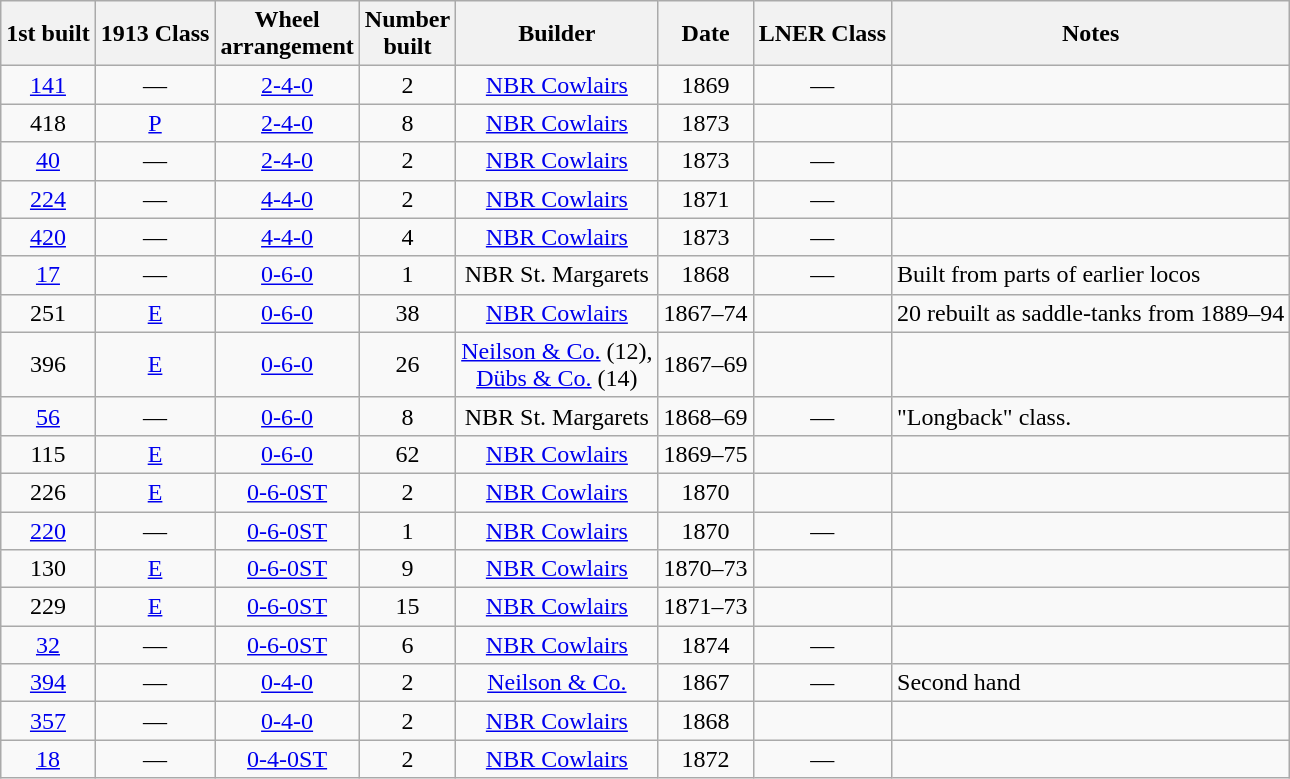<table class="wikitable" style=text-align:center>
<tr>
<th>1st built</th>
<th>1913 Class</th>
<th>Wheel<br>arrangement</th>
<th>Number<br>built</th>
<th>Builder</th>
<th>Date</th>
<th>LNER Class</th>
<th>Notes</th>
</tr>
<tr>
<td><a href='#'>141</a></td>
<td>—</td>
<td><a href='#'>2-4-0</a></td>
<td>2</td>
<td><a href='#'>NBR Cowlairs</a></td>
<td>1869</td>
<td>—</td>
<td align=left></td>
</tr>
<tr>
<td>418</td>
<td><a href='#'>P</a></td>
<td><a href='#'>2-4-0</a></td>
<td>8</td>
<td><a href='#'>NBR Cowlairs</a></td>
<td>1873</td>
<td></td>
<td align=left></td>
</tr>
<tr>
<td><a href='#'>40</a></td>
<td>—</td>
<td><a href='#'>2-4-0</a></td>
<td>2</td>
<td><a href='#'>NBR Cowlairs</a></td>
<td>1873</td>
<td>—</td>
<td align=left></td>
</tr>
<tr>
<td><a href='#'>224</a></td>
<td>—</td>
<td><a href='#'>4-4-0</a></td>
<td>2</td>
<td><a href='#'>NBR Cowlairs</a></td>
<td>1871</td>
<td>—</td>
<td align=left></td>
</tr>
<tr>
<td><a href='#'>420</a></td>
<td>—</td>
<td><a href='#'>4-4-0</a></td>
<td>4</td>
<td><a href='#'>NBR Cowlairs</a></td>
<td>1873</td>
<td>—</td>
<td align=left></td>
</tr>
<tr>
<td><a href='#'>17</a></td>
<td>—</td>
<td><a href='#'>0-6-0</a></td>
<td>1</td>
<td>NBR St. Margarets</td>
<td>1868</td>
<td>—</td>
<td align=left>Built from parts of earlier locos</td>
</tr>
<tr>
<td>251</td>
<td><a href='#'>E</a></td>
<td><a href='#'>0-6-0</a></td>
<td>38</td>
<td><a href='#'>NBR Cowlairs</a></td>
<td>1867–74</td>
<td></td>
<td align=left>20 rebuilt as saddle-tanks from 1889–94</td>
</tr>
<tr>
<td>396</td>
<td><a href='#'>E</a></td>
<td><a href='#'>0-6-0</a></td>
<td>26</td>
<td><a href='#'>Neilson & Co.</a> (12),<br><a href='#'>Dübs & Co.</a> (14)</td>
<td>1867–69</td>
<td></td>
<td align=left></td>
</tr>
<tr>
<td><a href='#'>56</a></td>
<td>—</td>
<td><a href='#'>0-6-0</a></td>
<td>8</td>
<td>NBR St. Margarets</td>
<td>1868–69</td>
<td>—</td>
<td align=left>"Longback" class.</td>
</tr>
<tr>
<td>115</td>
<td><a href='#'>E</a></td>
<td><a href='#'>0-6-0</a></td>
<td>62</td>
<td><a href='#'>NBR Cowlairs</a></td>
<td>1869–75</td>
<td></td>
<td align=left></td>
</tr>
<tr>
<td>226</td>
<td><a href='#'>E</a></td>
<td><a href='#'>0-6-0ST</a></td>
<td>2</td>
<td><a href='#'>NBR Cowlairs</a></td>
<td>1870</td>
<td></td>
<td align=left></td>
</tr>
<tr>
<td><a href='#'>220</a></td>
<td>—</td>
<td><a href='#'>0-6-0ST</a></td>
<td>1</td>
<td><a href='#'>NBR Cowlairs</a></td>
<td>1870</td>
<td>—</td>
<td align=left></td>
</tr>
<tr>
<td>130</td>
<td><a href='#'>E</a></td>
<td><a href='#'>0-6-0ST</a></td>
<td>9</td>
<td><a href='#'>NBR Cowlairs</a></td>
<td>1870–73</td>
<td></td>
<td align=left></td>
</tr>
<tr>
<td>229</td>
<td><a href='#'>E</a></td>
<td><a href='#'>0-6-0ST</a></td>
<td>15</td>
<td><a href='#'>NBR Cowlairs</a></td>
<td>1871–73</td>
<td></td>
<td align=left></td>
</tr>
<tr>
<td><a href='#'>32</a></td>
<td>—</td>
<td><a href='#'>0-6-0ST</a></td>
<td>6</td>
<td><a href='#'>NBR Cowlairs</a></td>
<td>1874</td>
<td>—</td>
<td align=left></td>
</tr>
<tr>
<td><a href='#'>394</a></td>
<td>—</td>
<td><a href='#'>0-4-0</a></td>
<td>2</td>
<td><a href='#'>Neilson & Co.</a></td>
<td>1867</td>
<td>—</td>
<td align=left>Second hand</td>
</tr>
<tr>
<td><a href='#'>357</a></td>
<td>—</td>
<td><a href='#'>0-4-0</a></td>
<td>2</td>
<td><a href='#'>NBR Cowlairs</a></td>
<td>1868</td>
<td></td>
<td align=left></td>
</tr>
<tr>
<td><a href='#'>18</a></td>
<td>—</td>
<td><a href='#'>0-4-0ST</a></td>
<td>2</td>
<td><a href='#'>NBR Cowlairs</a></td>
<td>1872</td>
<td>—</td>
<td align=left></td>
</tr>
</table>
